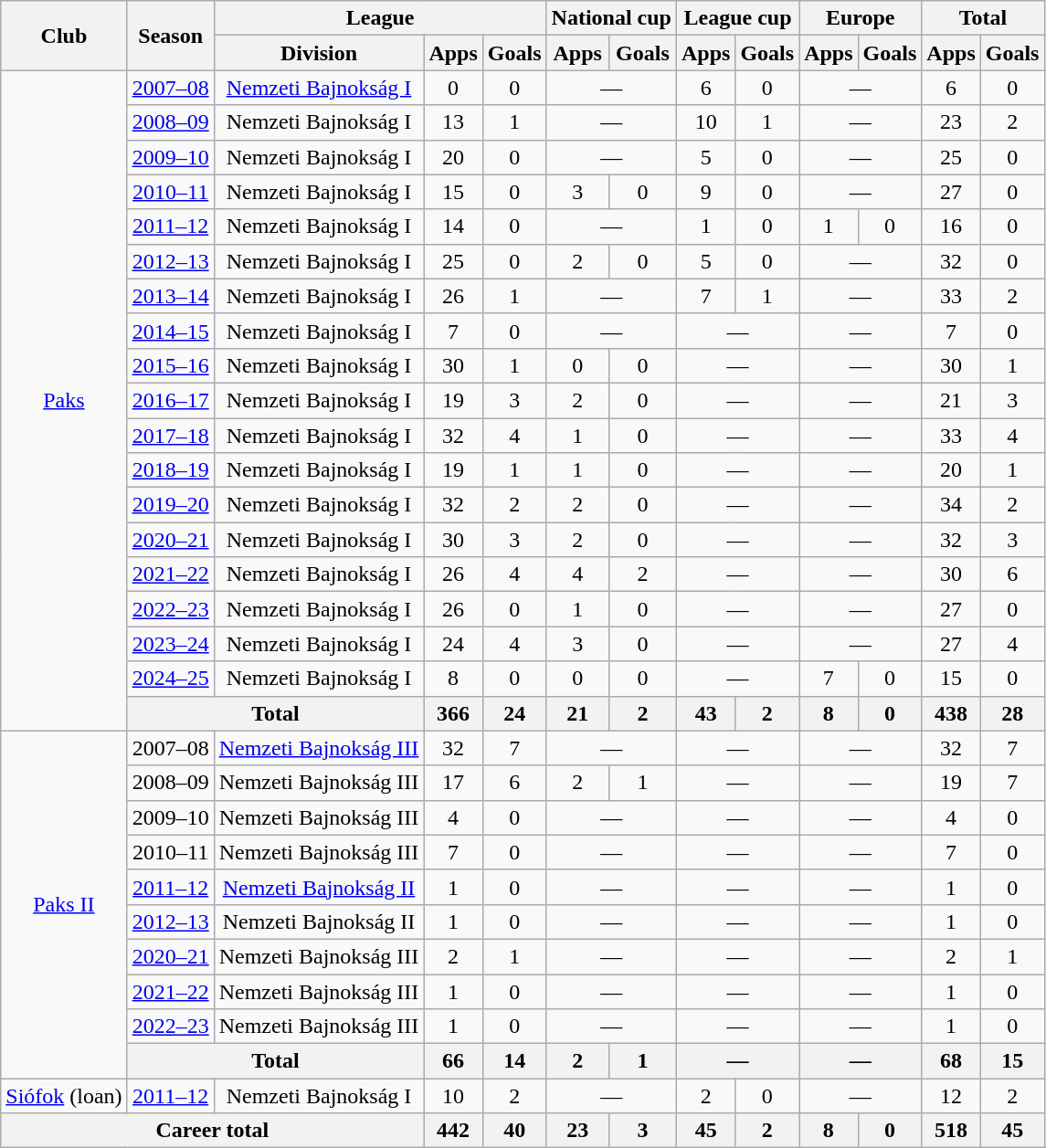<table class="wikitable" style="text-align: center;">
<tr>
<th rowspan="2">Club</th>
<th rowspan="2">Season</th>
<th colspan="3">League</th>
<th colspan="2">National cup</th>
<th colspan="2">League cup</th>
<th colspan="2">Europe</th>
<th colspan="2">Total</th>
</tr>
<tr>
<th>Division</th>
<th>Apps</th>
<th>Goals</th>
<th>Apps</th>
<th>Goals</th>
<th>Apps</th>
<th>Goals</th>
<th>Apps</th>
<th>Goals</th>
<th>Apps</th>
<th>Goals</th>
</tr>
<tr>
<td rowspan="19"><a href='#'>Paks</a></td>
<td><a href='#'>2007–08</a></td>
<td><a href='#'>Nemzeti Bajnokság I</a></td>
<td>0</td>
<td>0</td>
<td colspan="2">—</td>
<td>6</td>
<td>0</td>
<td colspan="2">—</td>
<td>6</td>
<td>0</td>
</tr>
<tr>
<td><a href='#'>2008–09</a></td>
<td>Nemzeti Bajnokság I</td>
<td>13</td>
<td>1</td>
<td colspan="2">—</td>
<td>10</td>
<td>1</td>
<td colspan="2">—</td>
<td>23</td>
<td>2</td>
</tr>
<tr>
<td><a href='#'>2009–10</a></td>
<td>Nemzeti Bajnokság I</td>
<td>20</td>
<td>0</td>
<td colspan="2">—</td>
<td>5</td>
<td>0</td>
<td colspan="2">—</td>
<td>25</td>
<td>0</td>
</tr>
<tr>
<td><a href='#'>2010–11</a></td>
<td>Nemzeti Bajnokság I</td>
<td>15</td>
<td>0</td>
<td>3</td>
<td>0</td>
<td>9</td>
<td>0</td>
<td colspan="2">—</td>
<td>27</td>
<td>0</td>
</tr>
<tr>
<td><a href='#'>2011–12</a></td>
<td>Nemzeti Bajnokság I</td>
<td>14</td>
<td>0</td>
<td colspan="2">—</td>
<td>1</td>
<td>0</td>
<td>1</td>
<td>0</td>
<td>16</td>
<td>0</td>
</tr>
<tr>
<td><a href='#'>2012–13</a></td>
<td>Nemzeti Bajnokság I</td>
<td>25</td>
<td>0</td>
<td>2</td>
<td>0</td>
<td>5</td>
<td>0</td>
<td colspan="2">—</td>
<td>32</td>
<td>0</td>
</tr>
<tr>
<td><a href='#'>2013–14</a></td>
<td>Nemzeti Bajnokság I</td>
<td>26</td>
<td>1</td>
<td colspan="2">—</td>
<td>7</td>
<td>1</td>
<td colspan="2">—</td>
<td>33</td>
<td>2</td>
</tr>
<tr>
<td><a href='#'>2014–15</a></td>
<td>Nemzeti Bajnokság I</td>
<td>7</td>
<td>0</td>
<td colspan="2">—</td>
<td colspan="2">—</td>
<td colspan="2">—</td>
<td>7</td>
<td>0</td>
</tr>
<tr>
<td><a href='#'>2015–16</a></td>
<td>Nemzeti Bajnokság I</td>
<td>30</td>
<td>1</td>
<td>0</td>
<td>0</td>
<td colspan="2">—</td>
<td colspan="2">—</td>
<td>30</td>
<td>1</td>
</tr>
<tr>
<td><a href='#'>2016–17</a></td>
<td>Nemzeti Bajnokság I</td>
<td>19</td>
<td>3</td>
<td>2</td>
<td>0</td>
<td colspan="2">—</td>
<td colspan="2">—</td>
<td>21</td>
<td>3</td>
</tr>
<tr>
<td><a href='#'>2017–18</a></td>
<td>Nemzeti Bajnokság I</td>
<td>32</td>
<td>4</td>
<td>1</td>
<td>0</td>
<td colspan="2">—</td>
<td colspan="2">—</td>
<td>33</td>
<td>4</td>
</tr>
<tr>
<td><a href='#'>2018–19</a></td>
<td>Nemzeti Bajnokság I</td>
<td>19</td>
<td>1</td>
<td>1</td>
<td>0</td>
<td colspan="2">—</td>
<td colspan="2">—</td>
<td>20</td>
<td>1</td>
</tr>
<tr>
<td><a href='#'>2019–20</a></td>
<td>Nemzeti Bajnokság I</td>
<td>32</td>
<td>2</td>
<td>2</td>
<td>0</td>
<td colspan="2">—</td>
<td colspan="2">—</td>
<td>34</td>
<td>2</td>
</tr>
<tr>
<td><a href='#'>2020–21</a></td>
<td>Nemzeti Bajnokság I</td>
<td>30</td>
<td>3</td>
<td>2</td>
<td>0</td>
<td colspan="2">—</td>
<td colspan="2">—</td>
<td>32</td>
<td>3</td>
</tr>
<tr>
<td><a href='#'>2021–22</a></td>
<td>Nemzeti Bajnokság I</td>
<td>26</td>
<td>4</td>
<td>4</td>
<td>2</td>
<td colspan="2">—</td>
<td colspan="2">—</td>
<td>30</td>
<td>6</td>
</tr>
<tr>
<td><a href='#'>2022–23</a></td>
<td>Nemzeti Bajnokság I</td>
<td>26</td>
<td>0</td>
<td>1</td>
<td>0</td>
<td colspan="2">—</td>
<td colspan="2">—</td>
<td>27</td>
<td>0</td>
</tr>
<tr>
<td><a href='#'>2023–24</a></td>
<td>Nemzeti Bajnokság I</td>
<td>24</td>
<td>4</td>
<td>3</td>
<td>0</td>
<td colspan="2">—</td>
<td colspan="2">—</td>
<td>27</td>
<td>4</td>
</tr>
<tr>
<td><a href='#'>2024–25</a></td>
<td>Nemzeti Bajnokság I</td>
<td>8</td>
<td>0</td>
<td>0</td>
<td>0</td>
<td colspan="2">—</td>
<td>7</td>
<td>0</td>
<td>15</td>
<td>0</td>
</tr>
<tr>
<th colspan="2">Total</th>
<th>366</th>
<th>24</th>
<th>21</th>
<th>2</th>
<th>43</th>
<th>2</th>
<th>8</th>
<th>0</th>
<th>438</th>
<th>28</th>
</tr>
<tr>
<td rowspan="10"><a href='#'>Paks II</a></td>
<td>2007–08</td>
<td><a href='#'>Nemzeti Bajnokság III</a></td>
<td>32</td>
<td>7</td>
<td colspan="2">—</td>
<td colspan="2">—</td>
<td colspan="2">—</td>
<td>32</td>
<td>7</td>
</tr>
<tr>
<td>2008–09</td>
<td>Nemzeti Bajnokság III</td>
<td>17</td>
<td>6</td>
<td>2</td>
<td>1</td>
<td colspan="2">—</td>
<td colspan="2">—</td>
<td>19</td>
<td>7</td>
</tr>
<tr>
<td>2009–10</td>
<td>Nemzeti Bajnokság III</td>
<td>4</td>
<td>0</td>
<td colspan="2">—</td>
<td colspan="2">—</td>
<td colspan="2">—</td>
<td>4</td>
<td>0</td>
</tr>
<tr>
<td>2010–11</td>
<td>Nemzeti Bajnokság III</td>
<td>7</td>
<td>0</td>
<td colspan="2">—</td>
<td colspan="2">—</td>
<td colspan="2">—</td>
<td>7</td>
<td>0</td>
</tr>
<tr>
<td><a href='#'>2011–12</a></td>
<td><a href='#'>Nemzeti Bajnokság II</a></td>
<td>1</td>
<td>0</td>
<td colspan="2">—</td>
<td colspan="2">—</td>
<td colspan="2">—</td>
<td>1</td>
<td>0</td>
</tr>
<tr>
<td><a href='#'>2012–13</a></td>
<td>Nemzeti Bajnokság II</td>
<td>1</td>
<td>0</td>
<td colspan="2">—</td>
<td colspan="2">—</td>
<td colspan="2">—</td>
<td>1</td>
<td>0</td>
</tr>
<tr>
<td><a href='#'>2020–21</a></td>
<td>Nemzeti Bajnokság III</td>
<td>2</td>
<td>1</td>
<td colspan="2">—</td>
<td colspan="2">—</td>
<td colspan="2">—</td>
<td>2</td>
<td>1</td>
</tr>
<tr>
<td><a href='#'>2021–22</a></td>
<td>Nemzeti Bajnokság III</td>
<td>1</td>
<td>0</td>
<td colspan="2">—</td>
<td colspan="2">—</td>
<td colspan="2">—</td>
<td>1</td>
<td>0</td>
</tr>
<tr>
<td><a href='#'>2022–23</a></td>
<td>Nemzeti Bajnokság III</td>
<td>1</td>
<td>0</td>
<td colspan="2">—</td>
<td colspan="2">—</td>
<td colspan="2">—</td>
<td>1</td>
<td>0</td>
</tr>
<tr>
<th colspan="2">Total</th>
<th>66</th>
<th>14</th>
<th>2</th>
<th>1</th>
<th colspan="2">—</th>
<th colspan="2">—</th>
<th>68</th>
<th>15</th>
</tr>
<tr>
<td><a href='#'>Siófok</a> (loan)</td>
<td><a href='#'>2011–12</a></td>
<td>Nemzeti Bajnokság I</td>
<td>10</td>
<td>2</td>
<td colspan="2">—</td>
<td>2</td>
<td>0</td>
<td colspan="2">—</td>
<td>12</td>
<td>2</td>
</tr>
<tr>
<th colspan="3">Career total</th>
<th>442</th>
<th>40</th>
<th>23</th>
<th>3</th>
<th>45</th>
<th>2</th>
<th>8</th>
<th>0</th>
<th>518</th>
<th>45</th>
</tr>
</table>
